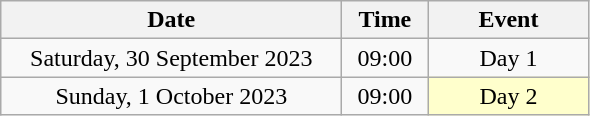<table class = "wikitable" style="text-align:center;">
<tr>
<th width=220>Date</th>
<th width=50>Time</th>
<th width=100>Event</th>
</tr>
<tr>
<td>Saturday, 30 September 2023</td>
<td>09:00</td>
<td>Day 1</td>
</tr>
<tr>
<td>Sunday, 1 October 2023</td>
<td>09:00</td>
<td bgcolor=ffffcc>Day 2</td>
</tr>
</table>
